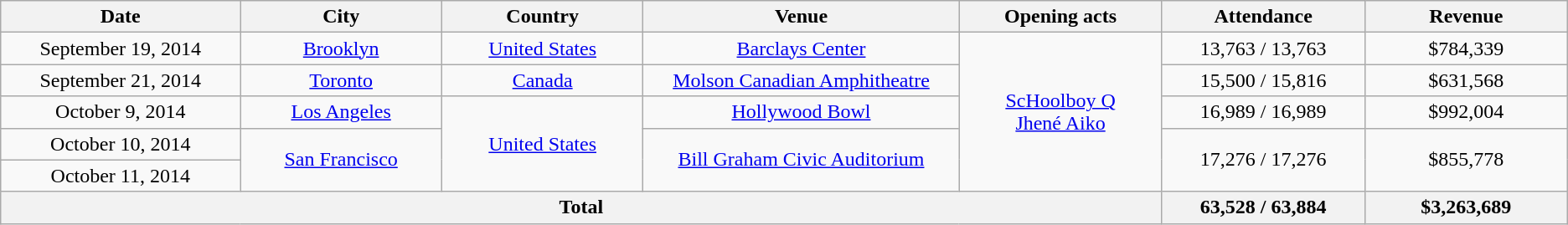<table class="wikitable" style="text-align:center;">
<tr>
<th scope="col" style="width:12em;">Date</th>
<th scope="col" style="width:10em;">City</th>
<th scope="col" style="width:10em;">Country</th>
<th scope="col" style="width:16em;">Venue</th>
<th scope="col" style="width:10em;">Opening acts</th>
<th scope="col" style="width:10em;">Attendance</th>
<th scope="col" style="width:10em;">Revenue</th>
</tr>
<tr>
<td>September 19, 2014</td>
<td><a href='#'>Brooklyn</a></td>
<td><a href='#'>United States</a></td>
<td><a href='#'>Barclays Center</a></td>
<td rowspan="5"><a href='#'>ScHoolboy Q</a><br><a href='#'>Jhené Aiko</a></td>
<td>13,763 / 13,763</td>
<td>$784,339</td>
</tr>
<tr>
<td>September 21, 2014</td>
<td><a href='#'>Toronto</a></td>
<td><a href='#'>Canada</a></td>
<td><a href='#'>Molson Canadian Amphitheatre</a></td>
<td>15,500 / 15,816</td>
<td>$631,568</td>
</tr>
<tr>
<td>October 9, 2014</td>
<td><a href='#'>Los Angeles</a></td>
<td rowspan="3"><a href='#'>United States</a></td>
<td><a href='#'>Hollywood Bowl</a></td>
<td>16,989 / 16,989</td>
<td>$992,004</td>
</tr>
<tr>
<td>October 10, 2014</td>
<td rowspan="2"><a href='#'>San Francisco</a></td>
<td rowspan="2"><a href='#'>Bill Graham Civic Auditorium</a></td>
<td rowspan="2">17,276 / 17,276</td>
<td rowspan="2">$855,778</td>
</tr>
<tr>
<td>October 11, 2014</td>
</tr>
<tr>
<th colspan="5" style="text-align:center;">Total</th>
<th>63,528 / 63,884</th>
<th>$3,263,689</th>
</tr>
</table>
